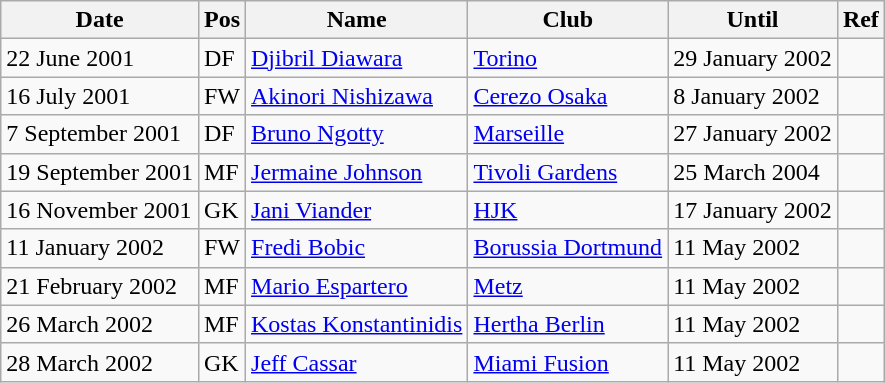<table class="wikitable" style="text-align: left">
<tr>
<th>Date</th>
<th>Pos</th>
<th>Name</th>
<th>Club</th>
<th>Until</th>
<th>Ref</th>
</tr>
<tr>
<td>22 June 2001</td>
<td>DF</td>
<td> <a href='#'>Djibril Diawara</a></td>
<td> <a href='#'>Torino</a></td>
<td>29 January 2002</td>
<td></td>
</tr>
<tr>
<td>16 July 2001</td>
<td>FW</td>
<td> <a href='#'>Akinori Nishizawa</a></td>
<td> <a href='#'>Cerezo Osaka</a></td>
<td>8 January 2002</td>
<td></td>
</tr>
<tr>
<td>7 September 2001</td>
<td>DF</td>
<td> <a href='#'>Bruno Ngotty</a></td>
<td> <a href='#'>Marseille</a></td>
<td>27 January 2002</td>
<td></td>
</tr>
<tr>
<td>19 September 2001</td>
<td>MF</td>
<td> <a href='#'>Jermaine Johnson</a></td>
<td> <a href='#'>Tivoli Gardens</a></td>
<td>25 March 2004</td>
<td></td>
</tr>
<tr>
<td>16 November 2001</td>
<td>GK</td>
<td> <a href='#'>Jani Viander</a></td>
<td> <a href='#'>HJK</a></td>
<td>17 January 2002</td>
<td></td>
</tr>
<tr>
<td>11 January 2002</td>
<td>FW</td>
<td> <a href='#'>Fredi Bobic</a></td>
<td> <a href='#'>Borussia Dortmund</a></td>
<td>11 May 2002</td>
<td></td>
</tr>
<tr>
<td>21 February 2002</td>
<td>MF</td>
<td> <a href='#'>Mario Espartero</a></td>
<td> <a href='#'>Metz</a></td>
<td>11 May 2002</td>
<td></td>
</tr>
<tr>
<td>26 March 2002</td>
<td>MF</td>
<td> <a href='#'>Kostas Konstantinidis</a></td>
<td> <a href='#'>Hertha Berlin</a></td>
<td>11 May 2002</td>
<td></td>
</tr>
<tr>
<td>28 March 2002</td>
<td>GK</td>
<td> <a href='#'>Jeff Cassar</a></td>
<td> <a href='#'>Miami Fusion</a></td>
<td>11 May 2002</td>
<td></td>
</tr>
</table>
